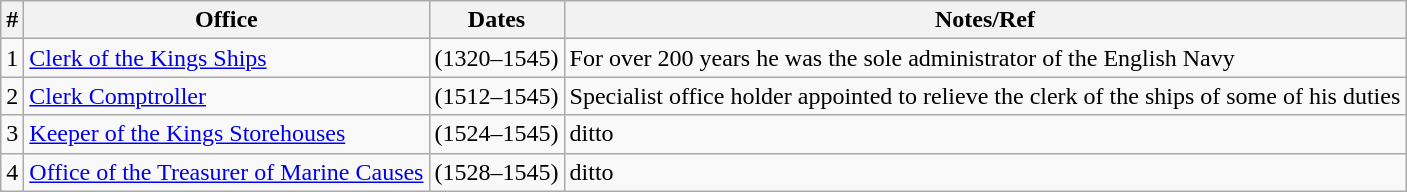<table class="wikitable">
<tr>
<th>#</th>
<th>Office</th>
<th>Dates</th>
<th>Notes/Ref</th>
</tr>
<tr>
<td>1</td>
<td><a href='#'>Clerk of the Kings Ships</a></td>
<td>(1320–1545)</td>
<td>For over 200 years he was the sole administrator of the English Navy</td>
</tr>
<tr>
<td>2</td>
<td><a href='#'>Clerk Comptroller</a></td>
<td>(1512–1545)</td>
<td>Specialist office holder appointed to relieve the clerk of the ships of some of his duties</td>
</tr>
<tr>
<td>3</td>
<td><a href='#'>Keeper of the Kings Storehouses</a></td>
<td>(1524–1545)</td>
<td>ditto</td>
</tr>
<tr>
<td>4</td>
<td><a href='#'>Office of the Treasurer of Marine Causes</a></td>
<td>(1528–1545)</td>
<td>ditto</td>
</tr>
</table>
